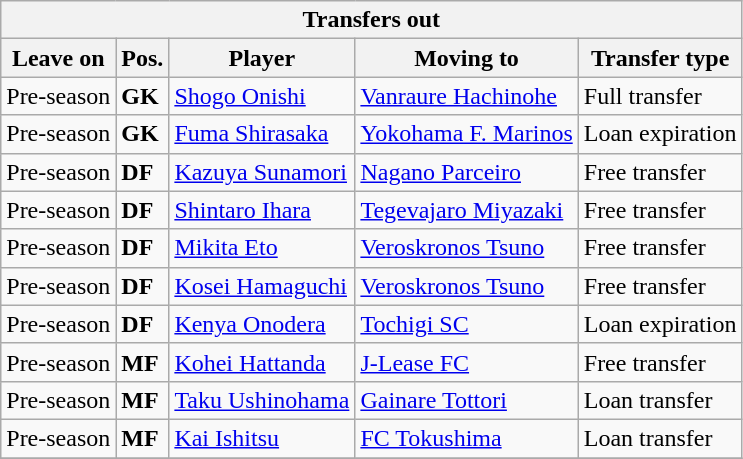<table class="wikitable sortable" style=“text-align:left;>
<tr>
<th colspan="5">Transfers out</th>
</tr>
<tr>
<th>Leave on</th>
<th>Pos.</th>
<th>Player</th>
<th>Moving to</th>
<th>Transfer type</th>
</tr>
<tr>
<td>Pre-season</td>
<td><strong>GK</strong></td>
<td> <a href='#'>Shogo Onishi</a></td>
<td> <a href='#'>Vanraure Hachinohe</a></td>
<td>Full transfer</td>
</tr>
<tr>
<td>Pre-season</td>
<td><strong>GK</strong></td>
<td> <a href='#'>Fuma Shirasaka</a></td>
<td> <a href='#'>Yokohama F. Marinos</a></td>
<td>Loan expiration</td>
</tr>
<tr>
<td>Pre-season</td>
<td><strong>DF</strong></td>
<td> <a href='#'>Kazuya Sunamori</a></td>
<td> <a href='#'>Nagano Parceiro</a></td>
<td>Free transfer</td>
</tr>
<tr>
<td>Pre-season</td>
<td><strong>DF</strong></td>
<td> <a href='#'>Shintaro Ihara</a></td>
<td> <a href='#'>Tegevajaro Miyazaki</a></td>
<td>Free transfer</td>
</tr>
<tr>
<td>Pre-season</td>
<td><strong>DF</strong></td>
<td> <a href='#'>Mikita Eto</a></td>
<td> <a href='#'>Veroskronos Tsuno</a></td>
<td>Free transfer</td>
</tr>
<tr>
<td>Pre-season</td>
<td><strong>DF</strong></td>
<td> <a href='#'>Kosei Hamaguchi</a></td>
<td> <a href='#'>Veroskronos Tsuno</a></td>
<td>Free transfer</td>
</tr>
<tr>
<td>Pre-season</td>
<td><strong>DF</strong></td>
<td> <a href='#'>Kenya Onodera</a></td>
<td> <a href='#'>Tochigi SC</a></td>
<td>Loan expiration</td>
</tr>
<tr>
<td>Pre-season</td>
<td><strong>MF</strong></td>
<td> <a href='#'>Kohei Hattanda</a></td>
<td> <a href='#'>J-Lease FC</a></td>
<td>Free transfer</td>
</tr>
<tr>
<td>Pre-season</td>
<td><strong>MF</strong></td>
<td> <a href='#'>Taku Ushinohama</a></td>
<td> <a href='#'>Gainare Tottori</a></td>
<td>Loan transfer</td>
</tr>
<tr>
<td>Pre-season</td>
<td><strong>MF</strong></td>
<td> <a href='#'>Kai Ishitsu</a></td>
<td> <a href='#'>FC Tokushima</a></td>
<td>Loan transfer</td>
</tr>
<tr>
</tr>
</table>
